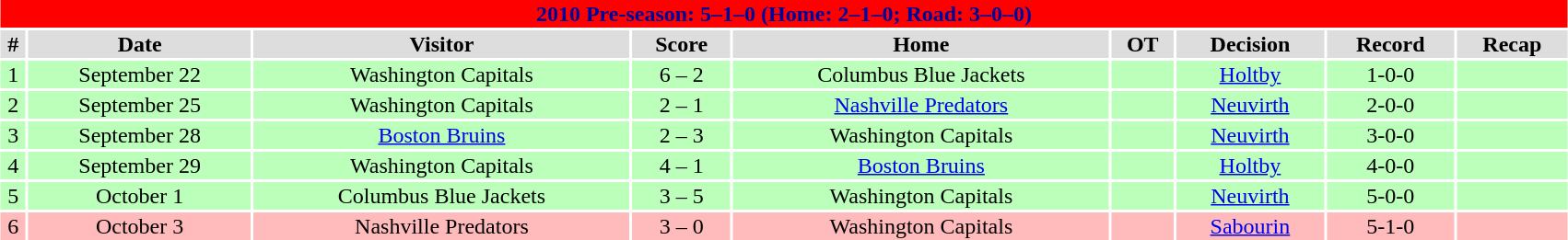<table class="toccolours collapsible collapsed" width=90% style="clear:both; margin:1.5em auto; text-align:center">
<tr>
<th colspan=11 style="background:#FF0000; color:#000099;">2010 Pre-season: 5–1–0 (Home: 2–1–0; Road: 3–0–0)</th>
</tr>
<tr align="center" bgcolor="#dddddd">
<td><strong>#</strong></td>
<td><strong>Date</strong></td>
<td><strong>Visitor</strong></td>
<td><strong>Score</strong></td>
<td><strong>Home</strong></td>
<td><strong>OT</strong></td>
<td><strong>Decision</strong></td>
<td><strong>Record</strong></td>
<td><strong>Recap</strong></td>
</tr>
<tr style="text-align:center; background:#bfb;">
<td>1</td>
<td>September 22</td>
<td>Washington Capitals</td>
<td>6 – 2</td>
<td>Columbus Blue Jackets</td>
<td></td>
<td><a href='#'>Holtby</a></td>
<td>1-0-0</td>
<td></td>
</tr>
<tr style="text-align:center; background:#bfb;">
<td>2</td>
<td>September 25</td>
<td>Washington Capitals</td>
<td>2 – 1</td>
<td><a href='#'>Nashville Predators</a></td>
<td></td>
<td><a href='#'>Neuvirth</a></td>
<td>2-0-0</td>
<td></td>
</tr>
<tr style="text-align:center; background:#bfb;">
<td>3</td>
<td>September 28</td>
<td><a href='#'>Boston Bruins</a></td>
<td>2 – 3</td>
<td>Washington Capitals</td>
<td></td>
<td><a href='#'>Neuvirth</a></td>
<td>3-0-0</td>
<td></td>
</tr>
<tr style="text-align:center; background:#bfb;">
<td>4</td>
<td>September 29</td>
<td>Washington Capitals</td>
<td>4 – 1</td>
<td><a href='#'>Boston Bruins</a></td>
<td></td>
<td><a href='#'>Holtby</a></td>
<td>4-0-0</td>
<td></td>
</tr>
<tr style="text-align:center; background:#bfb;">
<td>5</td>
<td>October 1</td>
<td>Columbus Blue Jackets</td>
<td>3 – 5</td>
<td>Washington Capitals</td>
<td></td>
<td><a href='#'>Neuvirth</a></td>
<td>5-0-0</td>
<td></td>
</tr>
<tr style="text-align:center; background:#fbb;">
<td>6</td>
<td>October 3</td>
<td>Nashville Predators</td>
<td>3 – 0</td>
<td>Washington Capitals</td>
<td></td>
<td><a href='#'>Sabourin</a></td>
<td>5-1-0</td>
<td></td>
</tr>
</table>
